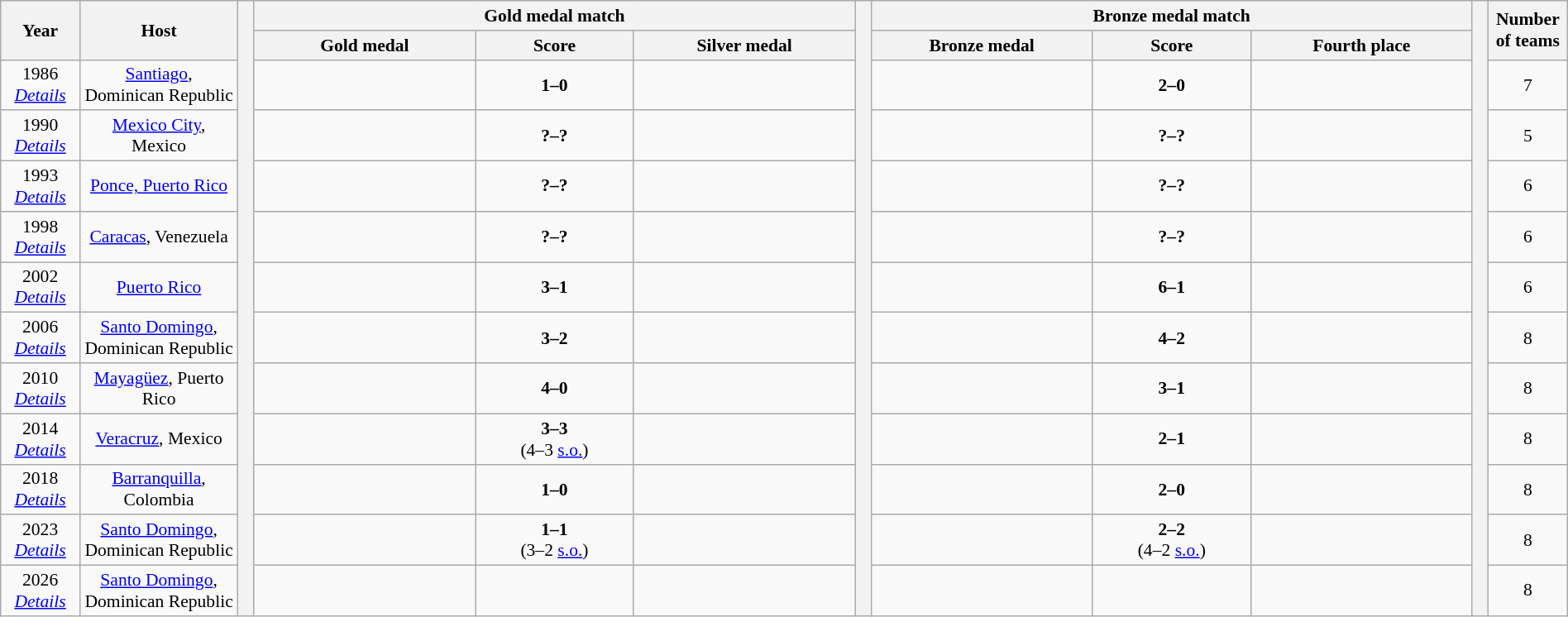<table class="wikitable" style="text-align:center;width:100%; font-size:90%;">
<tr>
<th rowspan=2 width=5%>Year</th>
<th rowspan=2 width=10%>Host</th>
<th width=1% rowspan=13></th>
<th colspan=3>Gold medal match</th>
<th width=1% rowspan=13></th>
<th colspan=3>Bronze medal match</th>
<th width=1% rowspan=13></th>
<th width=5% rowspan=2>Number of teams</th>
</tr>
<tr>
<th width=14%>Gold medal</th>
<th width=10%>Score</th>
<th width=14%>Silver medal</th>
<th width=14%>Bronze medal</th>
<th width=10%>Score</th>
<th width=14%>Fourth place</th>
</tr>
<tr>
<td>1986 <br> <em><a href='#'>Details</a></em></td>
<td><a href='#'>Santiago</a>, Dominican Republic</td>
<td><strong></strong></td>
<td><strong>1–0</strong></td>
<td></td>
<td></td>
<td><strong>2–0</strong></td>
<td></td>
<td>7</td>
</tr>
<tr>
<td>1990 <br> <em><a href='#'>Details</a></em></td>
<td><a href='#'>Mexico City</a>, Mexico</td>
<td><strong></strong></td>
<td><strong>?–?</strong></td>
<td></td>
<td></td>
<td><strong>?–?</strong></td>
<td></td>
<td>5</td>
</tr>
<tr>
<td>1993 <br> <em><a href='#'>Details</a></em></td>
<td><a href='#'>Ponce, Puerto Rico</a></td>
<td><strong></strong></td>
<td><strong>?–?</strong></td>
<td></td>
<td></td>
<td><strong>?–?</strong></td>
<td></td>
<td>6</td>
</tr>
<tr>
<td>1998 <br> <em><a href='#'>Details</a></em></td>
<td><a href='#'>Caracas</a>, Venezuela</td>
<td><strong></strong></td>
<td><strong>?–?</strong></td>
<td></td>
<td></td>
<td><strong>?–?</strong></td>
<td></td>
<td>6</td>
</tr>
<tr>
<td>2002 <br> <em><a href='#'>Details</a></em></td>
<td><a href='#'>Puerto Rico</a></td>
<td><strong></strong></td>
<td><strong>3–1</strong></td>
<td></td>
<td></td>
<td><strong>6–1</strong></td>
<td></td>
<td>6</td>
</tr>
<tr>
<td>2006 <br> <em><a href='#'>Details</a></em></td>
<td><a href='#'>Santo Domingo</a>, Dominican Republic</td>
<td><strong></strong></td>
<td><strong>3–2</strong></td>
<td></td>
<td></td>
<td><strong>4–2</strong></td>
<td></td>
<td>8</td>
</tr>
<tr>
<td>2010 <br> <em><a href='#'>Details</a></em></td>
<td><a href='#'>Mayagüez</a>, Puerto Rico</td>
<td><strong></strong></td>
<td><strong>4–0</strong></td>
<td></td>
<td></td>
<td><strong>3–1</strong></td>
<td></td>
<td>8</td>
</tr>
<tr>
<td>2014 <br> <em><a href='#'>Details</a></em></td>
<td><a href='#'>Veracruz</a>, Mexico</td>
<td><strong></strong></td>
<td><strong>3–3</strong><br>(4–3 <a href='#'>s.o.</a>)</td>
<td></td>
<td></td>
<td><strong>2–1</strong></td>
<td></td>
<td>8</td>
</tr>
<tr>
<td>2018 <br> <em><a href='#'>Details</a></em></td>
<td><a href='#'>Barranquilla</a>, Colombia</td>
<td><strong></strong></td>
<td><strong>1–0</strong></td>
<td></td>
<td></td>
<td><strong>2–0</strong></td>
<td></td>
<td>8</td>
</tr>
<tr>
<td>2023<br><em><a href='#'>Details</a></em></td>
<td><a href='#'>Santo Domingo</a>, Dominican Republic</td>
<td><strong></strong></td>
<td><strong>1–1</strong><br>(3–2 <a href='#'>s.o.</a>)</td>
<td></td>
<td></td>
<td><strong>2–2</strong><br>(4–2 <a href='#'>s.o.</a>)</td>
<td></td>
<td>8</td>
</tr>
<tr>
<td>2026<br><em><a href='#'>Details</a></em></td>
<td><a href='#'>Santo Domingo</a>, Dominican Republic</td>
<td></td>
<td></td>
<td></td>
<td></td>
<td></td>
<td></td>
<td>8</td>
</tr>
</table>
